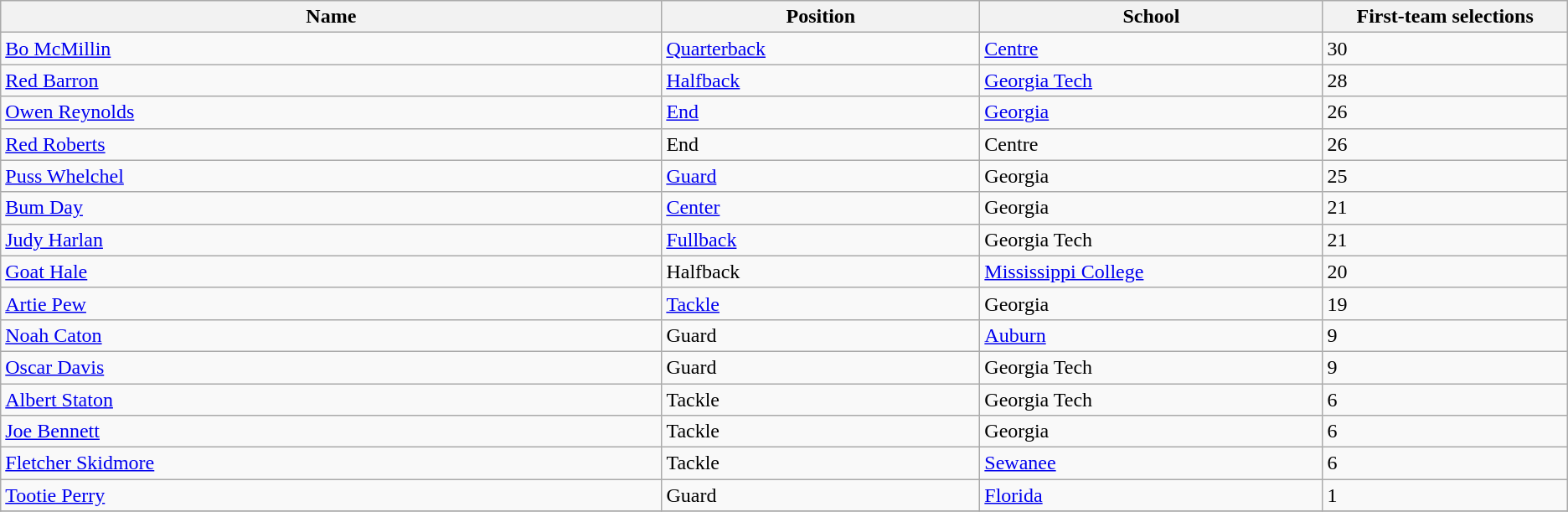<table class="wikitable sortable">
<tr>
<th bgcolor="#DDDDFF" width="27%">Name</th>
<th bgcolor="#DDDDFF" width="13%">Position</th>
<th bgcolor="#DDDDFF" width="14%">School</th>
<th bgcolor="#DDDDFF" width="10%">First-team selections</th>
</tr>
<tr align="left">
<td><a href='#'>Bo McMillin</a></td>
<td><a href='#'>Quarterback</a></td>
<td><a href='#'>Centre</a></td>
<td>30</td>
</tr>
<tr align="left">
<td><a href='#'>Red Barron</a></td>
<td><a href='#'>Halfback</a></td>
<td><a href='#'>Georgia Tech</a></td>
<td>28</td>
</tr>
<tr align="left">
<td><a href='#'>Owen Reynolds</a></td>
<td><a href='#'>End</a></td>
<td><a href='#'>Georgia</a></td>
<td>26</td>
</tr>
<tr align="left">
<td><a href='#'>Red Roberts</a></td>
<td>End</td>
<td>Centre</td>
<td>26</td>
</tr>
<tr align="left">
<td><a href='#'>Puss Whelchel</a></td>
<td><a href='#'>Guard</a></td>
<td>Georgia</td>
<td>25</td>
</tr>
<tr align="left">
<td><a href='#'>Bum Day</a></td>
<td><a href='#'>Center</a></td>
<td>Georgia</td>
<td>21</td>
</tr>
<tr align="left">
<td><a href='#'>Judy Harlan</a></td>
<td><a href='#'>Fullback</a></td>
<td>Georgia Tech</td>
<td>21</td>
</tr>
<tr align="left">
<td><a href='#'>Goat Hale</a></td>
<td>Halfback</td>
<td><a href='#'>Mississippi College</a></td>
<td>20</td>
</tr>
<tr align="left">
<td><a href='#'>Artie Pew</a></td>
<td><a href='#'>Tackle</a></td>
<td>Georgia</td>
<td>19</td>
</tr>
<tr align="left">
<td><a href='#'>Noah Caton</a></td>
<td>Guard</td>
<td><a href='#'>Auburn</a></td>
<td>9</td>
</tr>
<tr align="left">
<td><a href='#'>Oscar Davis</a></td>
<td>Guard</td>
<td>Georgia Tech</td>
<td>9</td>
</tr>
<tr align="left">
<td><a href='#'>Albert Staton</a></td>
<td>Tackle</td>
<td>Georgia Tech</td>
<td>6</td>
</tr>
<tr align="left">
<td><a href='#'>Joe Bennett</a></td>
<td>Tackle</td>
<td>Georgia</td>
<td>6</td>
</tr>
<tr align="left">
<td><a href='#'>Fletcher Skidmore</a></td>
<td>Tackle</td>
<td><a href='#'>Sewanee</a></td>
<td>6</td>
</tr>
<tr align="left">
<td><a href='#'>Tootie Perry</a></td>
<td>Guard</td>
<td><a href='#'>Florida</a></td>
<td>1</td>
</tr>
<tr align="left">
</tr>
</table>
